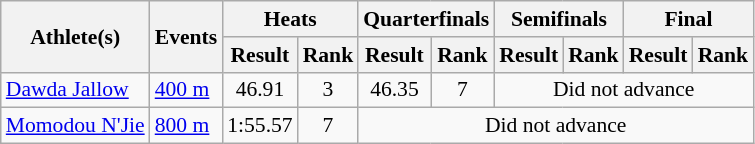<table class=wikitable style="font-size:90%">
<tr>
<th rowspan="2">Athlete(s)</th>
<th rowspan="2">Events</th>
<th colspan="2">Heats</th>
<th colspan="2">Quarterfinals</th>
<th colspan="2">Semifinals</th>
<th colspan="2">Final</th>
</tr>
<tr>
<th>Result</th>
<th>Rank</th>
<th>Result</th>
<th>Rank</th>
<th>Result</th>
<th>Rank</th>
<th>Result</th>
<th>Rank</th>
</tr>
<tr>
<td><a href='#'>Dawda Jallow</a></td>
<td><a href='#'>400 m</a></td>
<td align=center>46.91</td>
<td align=center>3</td>
<td align=center>46.35</td>
<td align=center>7</td>
<td align=center colspan=4>Did not advance</td>
</tr>
<tr>
<td><a href='#'>Momodou N'Jie</a></td>
<td><a href='#'>800 m</a></td>
<td align=center>1:55.57</td>
<td align=center>7</td>
<td align=center colspan=6>Did not advance</td>
</tr>
</table>
